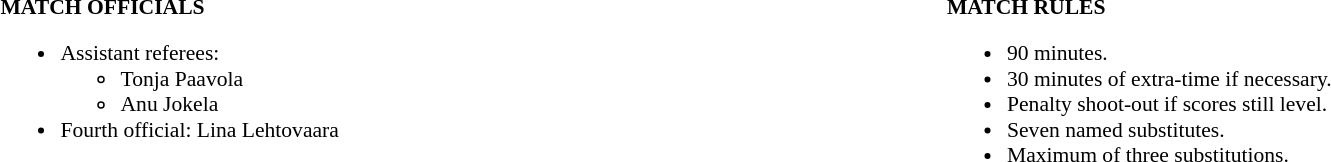<table width=100% style="font-size: 90%">
<tr>
<td width=50% valign=top><br><strong>MATCH OFFICIALS</strong><ul><li>Assistant referees:<ul><li>Tonja Paavola</li><li>Anu Jokela</li></ul></li><li>Fourth official: Lina Lehtovaara</li></ul></td>
<td width=50% valign=top><br><strong>MATCH RULES</strong><ul><li>90 minutes.</li><li>30 minutes of extra-time if necessary.</li><li>Penalty shoot-out if scores still level.</li><li>Seven named substitutes.</li><li>Maximum of three substitutions.</li></ul></td>
</tr>
</table>
